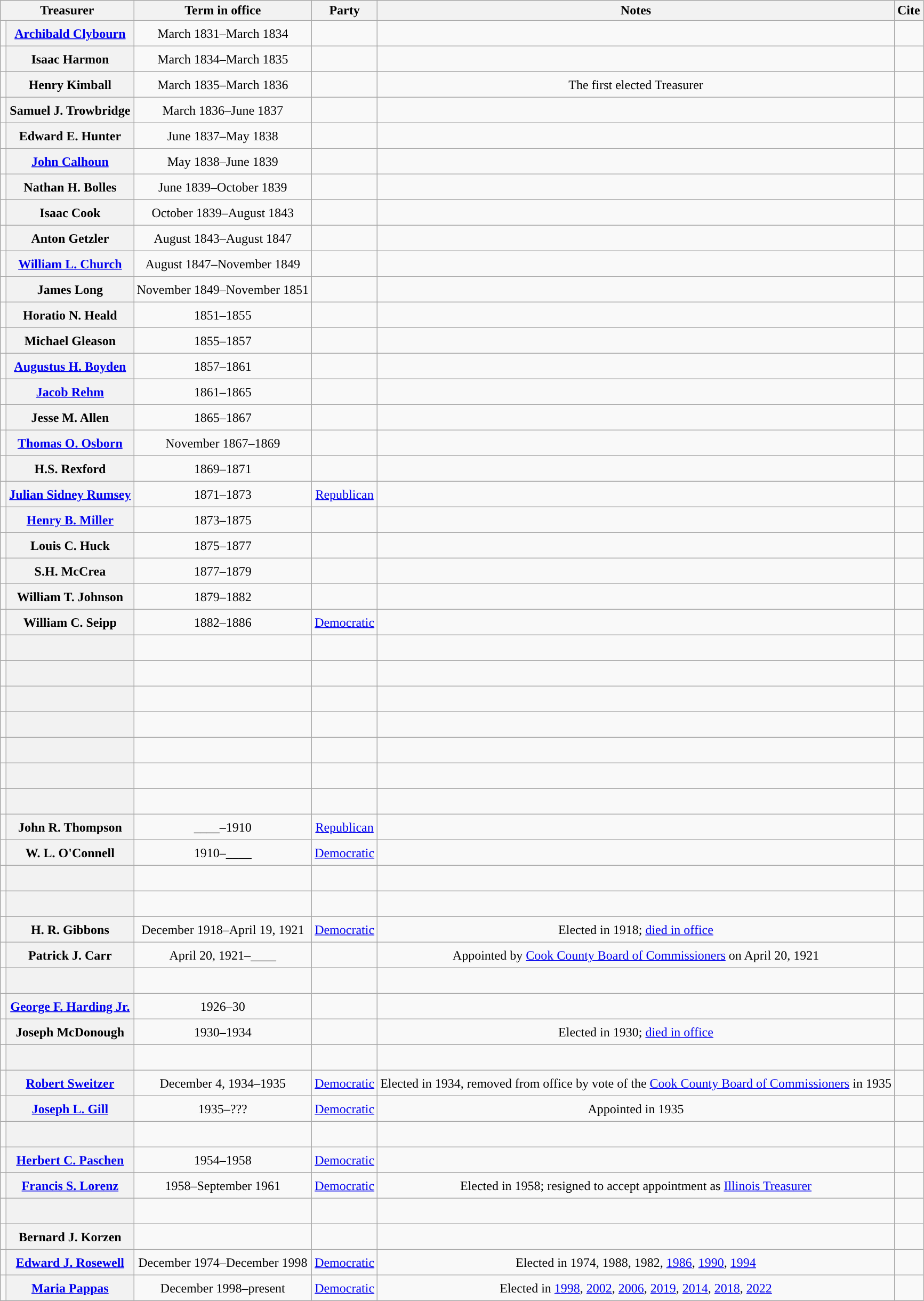<table class="wikitable" style="text-align:center;">
<tr>
<th colspan="2">Treasurer</th>
<th scope="col">Term in office</th>
<th scope="col">Party</th>
<th scope="col">Notes</th>
<th scope="col">Cite</th>
</tr>
<tr style="height:2em;">
<td></td>
<th><a href='#'>Archibald Clybourn</a></th>
<td>March 1831–March 1834</td>
<td></td>
<td></td>
<td></td>
</tr>
<tr style="height:2em;">
<td></td>
<th>Isaac Harmon</th>
<td>March 1834–March 1835</td>
<td></td>
<td></td>
<td></td>
</tr>
<tr style="height:2em;">
<td></td>
<th>Henry Kimball</th>
<td>March 1835–March 1836</td>
<td></td>
<td>The first elected Treasurer</td>
<td></td>
</tr>
<tr style="height:2em;">
<td></td>
<th>Samuel J. Trowbridge</th>
<td>March 1836–June 1837</td>
<td></td>
<td></td>
<td></td>
</tr>
<tr style="height:2em;">
<td></td>
<th>Edward E. Hunter</th>
<td>June 1837–May 1838</td>
<td></td>
<td></td>
<td></td>
</tr>
<tr style="height:2em;">
<td></td>
<th><a href='#'>John Calhoun</a></th>
<td>May 1838–June 1839</td>
<td></td>
<td></td>
<td></td>
</tr>
<tr style="height:2em;">
<td></td>
<th>Nathan H. Bolles</th>
<td>June 1839–October 1839</td>
<td></td>
<td></td>
<td></td>
</tr>
<tr style="height:2em;">
<td></td>
<th>Isaac Cook</th>
<td>October 1839–August 1843</td>
<td></td>
<td></td>
<td></td>
</tr>
<tr style="height:2em;">
<td></td>
<th>Anton Getzler</th>
<td>August 1843–August 1847</td>
<td></td>
<td></td>
<td></td>
</tr>
<tr style="height:2em;">
<td></td>
<th><a href='#'>William L. Church</a></th>
<td>August 1847–November 1849</td>
<td></td>
<td></td>
<td></td>
</tr>
<tr style="height:2em;">
<td></td>
<th>James Long</th>
<td>November 1849–November 1851</td>
<td></td>
<td></td>
<td></td>
</tr>
<tr style="height:2em;">
<td></td>
<th>Horatio N. Heald</th>
<td>1851–1855</td>
<td></td>
<td></td>
<td></td>
</tr>
<tr style="height:2em;">
<td></td>
<th>Michael Gleason</th>
<td>1855–1857</td>
<td></td>
<td></td>
<td></td>
</tr>
<tr style="height:2em;">
<td></td>
<th><a href='#'>Augustus H. Boyden</a></th>
<td>1857–1861</td>
<td></td>
<td></td>
<td></td>
</tr>
<tr style="height:2em;">
<td></td>
<th><a href='#'>Jacob Rehm</a></th>
<td>1861–1865</td>
<td></td>
<td></td>
<td></td>
</tr>
<tr style="height:2em;">
<td></td>
<th>Jesse M. Allen</th>
<td>1865–1867</td>
<td></td>
<td></td>
<td></td>
</tr>
<tr style="height:2em;">
<td></td>
<th><a href='#'>Thomas O. Osborn</a></th>
<td>November 1867–1869</td>
<td></td>
<td></td>
<td></td>
</tr>
<tr style="height:2em;">
<td></td>
<th>H.S. Rexford</th>
<td>1869–1871</td>
<td></td>
<td></td>
<td></td>
</tr>
<tr style="height:2em;">
<td></td>
<th><a href='#'>Julian Sidney Rumsey</a></th>
<td>1871–1873</td>
<td><a href='#'>Republican</a></td>
<td></td>
<td></td>
</tr>
<tr style="height:2em;">
<td></td>
<th><a href='#'>Henry B. Miller</a></th>
<td>1873–1875</td>
<td></td>
<td></td>
<td></td>
</tr>
<tr style="height:2em;">
<td></td>
<th>Louis C. Huck</th>
<td>1875–1877</td>
<td></td>
<td></td>
<td></td>
</tr>
<tr style="height:2em;">
<td></td>
<th>S.H. McCrea</th>
<td>1877–1879</td>
<td></td>
<td></td>
<td></td>
</tr>
<tr style="height:2em;">
<td></td>
<th>William T. Johnson</th>
<td>1879–1882</td>
<td></td>
<td></td>
<td></td>
</tr>
<tr style="height:2em;">
<td></td>
<th>William C. Seipp</th>
<td>1882–1886</td>
<td><a href='#'>Democratic</a></td>
<td></td>
<td></td>
</tr>
<tr style="height:2em;">
<td></td>
<th></th>
<td></td>
<td></td>
<td></td>
<td></td>
</tr>
<tr style="height:2em;">
<td></td>
<th></th>
<td></td>
<td></td>
<td></td>
<td></td>
</tr>
<tr style="height:2em;">
<td></td>
<th></th>
<td></td>
<td></td>
<td></td>
<td></td>
</tr>
<tr style="height:2em;">
<td></td>
<th></th>
<td></td>
<td></td>
<td></td>
<td></td>
</tr>
<tr style="height:2em;">
<td></td>
<th></th>
<td></td>
<td></td>
<td></td>
<td></td>
</tr>
<tr style="height:2em;">
<td></td>
<th></th>
<td></td>
<td></td>
<td></td>
<td></td>
</tr>
<tr style="height:2em;">
<td></td>
<th></th>
<td></td>
<td></td>
<td></td>
<td></td>
</tr>
<tr style="height:2em;">
<td></td>
<th>John R. Thompson</th>
<td>____–1910</td>
<td><a href='#'>Republican</a></td>
<td></td>
<td></td>
</tr>
<tr style="height:2em;">
<td></td>
<th>W. L. O'Connell</th>
<td>1910–____</td>
<td><a href='#'>Democratic</a></td>
<td></td>
<td></td>
</tr>
<tr style="height:2em;">
<td></td>
<th></th>
<td></td>
<td></td>
<td></td>
<td></td>
</tr>
<tr style="height:2em;">
<td></td>
<th></th>
<td></td>
<td></td>
<td></td>
<td></td>
</tr>
<tr style="height:2em;">
<td></td>
<th>H. R. Gibbons</th>
<td>December 1918–April 19, 1921</td>
<td><a href='#'>Democratic</a></td>
<td>Elected in 1918; <a href='#'>died in office</a></td>
<td></td>
</tr>
<tr style="height:2em;">
<td></td>
<th>Patrick J. Carr</th>
<td>April 20, 1921–____</td>
<td></td>
<td>Appointed by <a href='#'>Cook County Board of Commissioners</a> on April 20, 1921</td>
<td></td>
</tr>
<tr style="height:2em;">
<td></td>
<th></th>
<td></td>
<td></td>
<td></td>
<td></td>
</tr>
<tr style="height:2em;">
<td></td>
<th><a href='#'>George F. Harding Jr.</a></th>
<td>1926–30</td>
<td></td>
<td></td>
<td></td>
</tr>
<tr style="height:2em">
<td></td>
<th>Joseph McDonough</th>
<td>1930–1934</td>
<td></td>
<td>Elected in 1930; <a href='#'>died in office</a></td>
<td></td>
</tr>
<tr style="height:2em;">
<td></td>
<th></th>
<td></td>
<td></td>
<td></td>
<td></td>
</tr>
<tr style="height:2em;">
<td></td>
<th><a href='#'>Robert Sweitzer</a></th>
<td>December 4, 1934–1935</td>
<td><a href='#'>Democratic</a></td>
<td>Elected in 1934, removed from office by vote of the <a href='#'>Cook County Board of Commissioners</a> in 1935</td>
<td></td>
</tr>
<tr style="height:2em;">
<td></td>
<th><a href='#'>Joseph L. Gill</a></th>
<td>1935–???</td>
<td><a href='#'>Democratic</a></td>
<td>Appointed in 1935</td>
<td></td>
</tr>
<tr style="height:2em;">
<td></td>
<th></th>
<td></td>
<td></td>
<td></td>
<td></td>
</tr>
<tr style="height:2em;">
<td></td>
<th><a href='#'>Herbert C. Paschen</a></th>
<td>1954–1958</td>
<td><a href='#'>Democratic</a></td>
<td></td>
<td></td>
</tr>
<tr style="height:2em;">
<td></td>
<th><a href='#'>Francis S. Lorenz</a></th>
<td>1958–September 1961</td>
<td><a href='#'>Democratic</a></td>
<td>Elected in 1958; resigned to accept appointment as <a href='#'>Illinois Treasurer</a></td>
<td></td>
</tr>
<tr style="height:2em;">
<td></td>
<th></th>
<td></td>
<td></td>
<td></td>
<td></td>
</tr>
<tr style="height:2em;">
<td></td>
<th>Bernard J. Korzen</th>
<td></td>
<td></td>
<td></td>
<td></td>
</tr>
<tr style="height:2em;">
<td></td>
<th scope="row"><a href='#'>Edward J. Rosewell</a></th>
<td>December 1974–December 1998</td>
<td><a href='#'>Democratic</a></td>
<td>Elected in 1974, 1988, 1982, <a href='#'>1986</a>, <a href='#'>1990</a>, <a href='#'>1994</a></td>
<td></td>
</tr>
<tr style="height:2em;">
<td></td>
<th scope="row"><a href='#'>Maria Pappas</a></th>
<td>December 1998–present</td>
<td><a href='#'>Democratic</a></td>
<td>Elected in <a href='#'>1998</a>, <a href='#'>2002</a>, <a href='#'>2006</a>, <a href='#'>2019</a>, <a href='#'>2014</a>, <a href='#'>2018</a>, <a href='#'>2022</a></td>
<td></td>
</tr>
</table>
